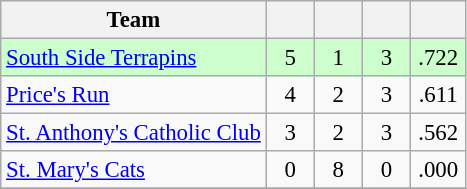<table class="wikitable" style="font-size:95%; text-align:center">
<tr>
<th>Team</th>
<th width="25"></th>
<th width="25"></th>
<th width="25"></th>
<th width="30"></th>
</tr>
<tr style="background:#cfc;">
<td style="text-align:left;"><a href='#'>South Side Terrapins</a></td>
<td>5</td>
<td>1</td>
<td>3</td>
<td>.722</td>
</tr>
<tr>
<td style="text-align:left;"><a href='#'>Price's Run</a></td>
<td>4</td>
<td>2</td>
<td>3</td>
<td>.611</td>
</tr>
<tr>
<td style="text-align:left;"><a href='#'>St. Anthony's Catholic Club</a></td>
<td>3</td>
<td>2</td>
<td>3</td>
<td>.562</td>
</tr>
<tr>
<td style="text-align:left;"><a href='#'>St. Mary's Cats</a></td>
<td>0</td>
<td>8</td>
<td>0</td>
<td>.000</td>
</tr>
<tr>
</tr>
</table>
